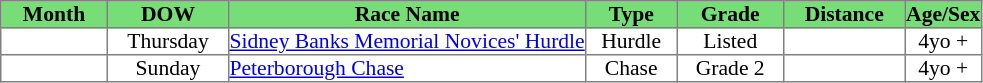<table class = "sortable" | border="1" cellpadding="0" style="border-collapse: collapse; font-size:90%">
<tr bgcolor="#77dd77" align="center">
<th style="width:70px">Month</th>
<th style="width:80px">DOW</th>
<th>Race Name</th>
<th style="width:60px">Type</th>
<th style="width:70px"><strong>Grade</strong></th>
<th style="width:80px">Distance</th>
<th style="width:50px">Age/Sex</th>
</tr>
<tr>
<td style="text-align:center"></td>
<td style="text-align:center">Thursday</td>
<td><a href='#'>Sidney Banks Memorial Novices' Hurdle</a></td>
<td style="text-align:center">Hurdle</td>
<td style="text-align:center">Listed</td>
<td style="text-align:center"></td>
<td style="text-align:center">4yo +</td>
</tr>
<tr>
<td style="text-align:center"></td>
<td style="text-align:center">Sunday</td>
<td><a href='#'>Peterborough Chase</a></td>
<td style="text-align:center">Chase</td>
<td style="text-align:center">Grade 2</td>
<td style="text-align:center"></td>
<td style="text-align:center">4yo +</td>
</tr>
</table>
